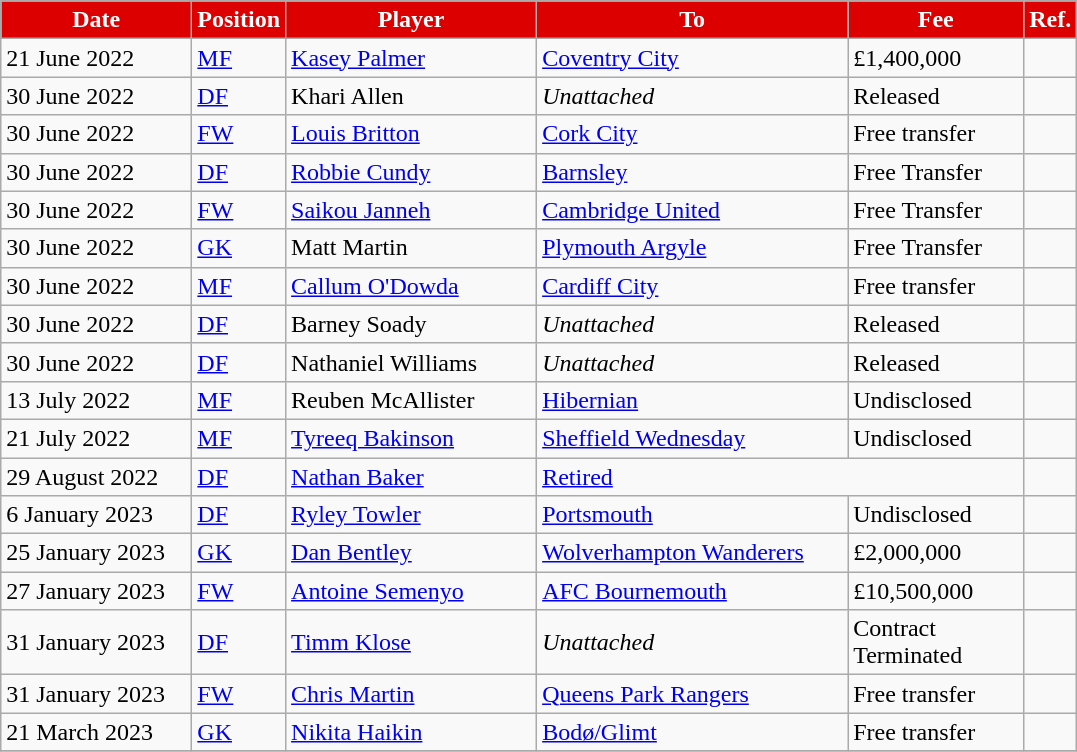<table class="wikitable plainrowheaders sortable">
<tr>
<th style="background:#DD0000; color:#FFFFFF; width:120px;">Date</th>
<th style="background:#DD0000; color:#FFFFFF; width:50px;">Position</th>
<th style="background:#DD0000; color:#FFFFFF; width:160px;">Player</th>
<th style="background:#DD0000; color:#FFFFFF; width:200px;">To</th>
<th style="background:#DD0000; color:#FFFFFF; width:110px;">Fee</th>
<th style="background:#DD0000; color:#FFFFFF; width:25px;">Ref.</th>
</tr>
<tr>
<td>21 June 2022</td>
<td><a href='#'>MF</a></td>
<td> <a href='#'>Kasey Palmer</a></td>
<td> <a href='#'>Coventry City</a></td>
<td>£1,400,000</td>
<td></td>
</tr>
<tr>
<td>30 June 2022</td>
<td><a href='#'>DF</a></td>
<td> Khari Allen</td>
<td> <em>Unattached</em></td>
<td>Released</td>
<td></td>
</tr>
<tr>
<td>30 June 2022</td>
<td><a href='#'>FW</a></td>
<td> <a href='#'>Louis Britton</a></td>
<td> <a href='#'>Cork City</a></td>
<td>Free transfer</td>
<td></td>
</tr>
<tr>
<td>30 June 2022</td>
<td><a href='#'>DF</a></td>
<td> <a href='#'>Robbie Cundy</a></td>
<td> <a href='#'>Barnsley</a></td>
<td>Free Transfer</td>
<td></td>
</tr>
<tr>
<td>30 June 2022</td>
<td><a href='#'>FW</a></td>
<td> <a href='#'>Saikou Janneh</a></td>
<td> <a href='#'>Cambridge United</a></td>
<td>Free Transfer</td>
<td></td>
</tr>
<tr>
<td>30 June 2022</td>
<td><a href='#'>GK</a></td>
<td> Matt Martin</td>
<td> <a href='#'>Plymouth Argyle</a></td>
<td>Free Transfer</td>
<td></td>
</tr>
<tr>
<td>30 June 2022</td>
<td><a href='#'>MF</a></td>
<td> <a href='#'>Callum O'Dowda</a></td>
<td> <a href='#'>Cardiff City</a></td>
<td>Free transfer</td>
<td></td>
</tr>
<tr>
<td>30 June 2022</td>
<td><a href='#'>DF</a></td>
<td> Barney Soady</td>
<td> <em>Unattached</em></td>
<td>Released</td>
<td></td>
</tr>
<tr>
<td>30 June 2022</td>
<td><a href='#'>DF</a></td>
<td> Nathaniel Williams</td>
<td> <em>Unattached</em></td>
<td>Released</td>
<td></td>
</tr>
<tr>
<td>13 July 2022</td>
<td><a href='#'>MF</a></td>
<td> Reuben McAllister</td>
<td> <a href='#'>Hibernian</a></td>
<td>Undisclosed</td>
<td></td>
</tr>
<tr>
<td>21 July 2022</td>
<td><a href='#'>MF</a></td>
<td> <a href='#'>Tyreeq Bakinson</a></td>
<td> <a href='#'>Sheffield Wednesday</a></td>
<td>Undisclosed</td>
<td></td>
</tr>
<tr>
<td>29 August 2022</td>
<td><a href='#'>DF</a></td>
<td> <a href='#'>Nathan Baker</a></td>
<td colspan="2"> <a href='#'>Retired</a></td>
<td></td>
</tr>
<tr>
<td>6 January 2023</td>
<td><a href='#'>DF</a></td>
<td> <a href='#'>Ryley Towler</a></td>
<td> <a href='#'>Portsmouth</a></td>
<td>Undisclosed</td>
<td></td>
</tr>
<tr>
<td>25 January 2023</td>
<td><a href='#'>GK</a></td>
<td> <a href='#'>Dan Bentley</a></td>
<td> <a href='#'>Wolverhampton Wanderers</a></td>
<td>£2,000,000</td>
<td></td>
</tr>
<tr>
<td>27 January 2023</td>
<td><a href='#'>FW</a></td>
<td> <a href='#'>Antoine Semenyo</a></td>
<td> <a href='#'>AFC Bournemouth</a></td>
<td>£10,500,000</td>
<td></td>
</tr>
<tr>
<td>31 January 2023</td>
<td><a href='#'>DF</a></td>
<td> <a href='#'>Timm Klose</a></td>
<td> <em>Unattached</em></td>
<td>Contract Terminated</td>
<td></td>
</tr>
<tr>
<td>31 January 2023</td>
<td><a href='#'>FW</a></td>
<td> <a href='#'> Chris Martin</a></td>
<td> <a href='#'> Queens Park Rangers</a></td>
<td>Free transfer</td>
<td></td>
</tr>
<tr>
<td>21 March 2023</td>
<td><a href='#'>GK</a></td>
<td> <a href='#'>Nikita Haikin</a></td>
<td> <a href='#'>Bodø/Glimt</a></td>
<td>Free transfer</td>
<td></td>
</tr>
<tr>
</tr>
</table>
